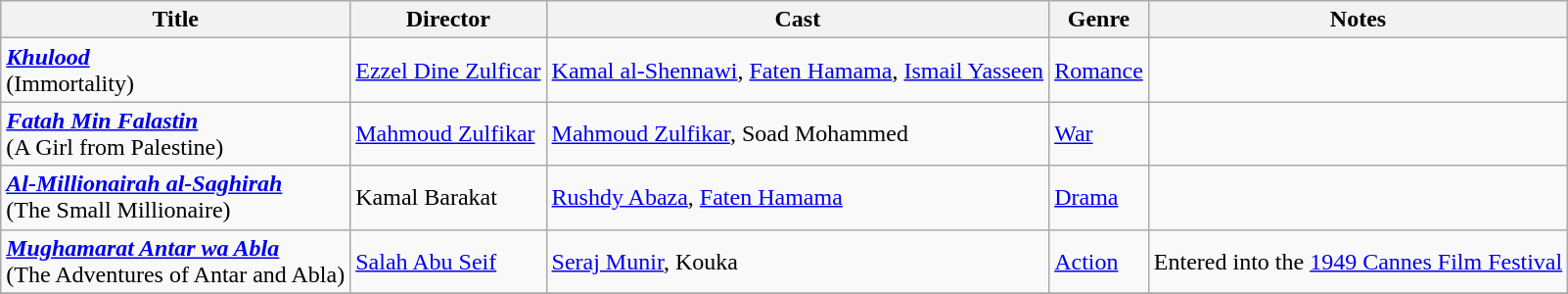<table class="wikitable">
<tr>
<th>Title</th>
<th>Director</th>
<th>Cast</th>
<th>Genre</th>
<th>Notes</th>
</tr>
<tr>
<td><strong><em><a href='#'>Khulood</a></em></strong><br>(Immortality)</td>
<td><a href='#'>Ezzel Dine Zulficar</a></td>
<td><a href='#'>Kamal al-Shennawi</a>, <a href='#'>Faten Hamama</a>, <a href='#'>Ismail Yasseen</a></td>
<td><a href='#'>Romance</a></td>
<td></td>
</tr>
<tr>
<td><strong><em><a href='#'>Fatah Min Falastin</a></em></strong><br>(A Girl from Palestine)</td>
<td><a href='#'>Mahmoud Zulfikar</a></td>
<td><a href='#'>Mahmoud Zulfikar</a>, Soad Mohammed</td>
<td><a href='#'>War</a></td>
<td></td>
</tr>
<tr>
<td><strong><em><a href='#'>Al-Millionairah al-Saghirah</a></em></strong><br>(The Small Millionaire)</td>
<td>Kamal Barakat</td>
<td><a href='#'>Rushdy Abaza</a>, <a href='#'>Faten Hamama</a></td>
<td><a href='#'>Drama</a></td>
<td></td>
</tr>
<tr>
<td><strong><em><a href='#'>Mughamarat Antar wa Abla</a></em></strong><br>(The Adventures of Antar and Abla)</td>
<td><a href='#'>Salah Abu Seif</a></td>
<td><a href='#'>Seraj Munir</a>, Kouka</td>
<td><a href='#'>Action</a></td>
<td>Entered into the <a href='#'>1949 Cannes Film Festival</a></td>
</tr>
<tr>
</tr>
</table>
